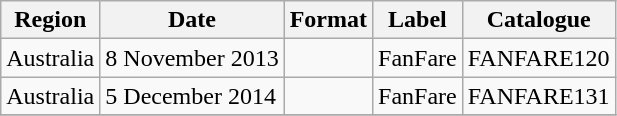<table class="wikitable plainrowheaders">
<tr>
<th scope="col">Region</th>
<th scope="col">Date</th>
<th scope="col">Format</th>
<th scope="col">Label</th>
<th scope="col">Catalogue</th>
</tr>
<tr>
<td>Australia</td>
<td>8 November 2013</td>
<td></td>
<td>FanFare</td>
<td>FANFARE120</td>
</tr>
<tr>
<td>Australia</td>
<td>5 December 2014</td>
<td></td>
<td>FanFare</td>
<td>FANFARE131</td>
</tr>
<tr>
</tr>
</table>
